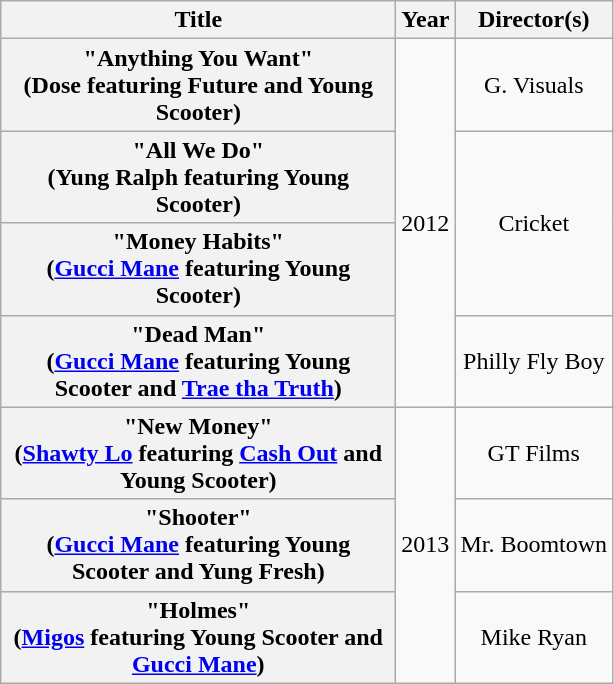<table class="wikitable plainrowheaders" style="text-align:center;">
<tr>
<th scope="col" style="width:16em;">Title</th>
<th scope="col">Year</th>
<th scope="col">Director(s)</th>
</tr>
<tr>
<th scope="row">"Anything You Want"<br><span>(Dose featuring Future and Young Scooter)</span></th>
<td rowspan="4">2012</td>
<td>G. Visuals</td>
</tr>
<tr>
<th scope="row">"All We Do"<br><span>(Yung Ralph featuring Young Scooter)</span></th>
<td rowspan="2">Cricket</td>
</tr>
<tr>
<th scope="row">"Money Habits"<br><span>(<a href='#'>Gucci Mane</a> featuring Young Scooter)</span></th>
</tr>
<tr>
<th scope="row">"Dead Man"<br><span>(<a href='#'>Gucci Mane</a> featuring Young Scooter and <a href='#'>Trae tha Truth</a>)</span></th>
<td>Philly Fly Boy</td>
</tr>
<tr>
<th scope="row">"New Money"<br><span>(<a href='#'>Shawty Lo</a> featuring <a href='#'>Cash Out</a> and Young Scooter)</span></th>
<td rowspan="3">2013</td>
<td>GT Films</td>
</tr>
<tr>
<th scope="row">"Shooter"<br><span>(<a href='#'>Gucci Mane</a> featuring Young Scooter and Yung Fresh)</span></th>
<td>Mr. Boomtown</td>
</tr>
<tr>
<th scope="row">"Holmes"<br><span>(<a href='#'>Migos</a> featuring Young Scooter and <a href='#'>Gucci Mane</a>)</span></th>
<td>Mike Ryan</td>
</tr>
</table>
